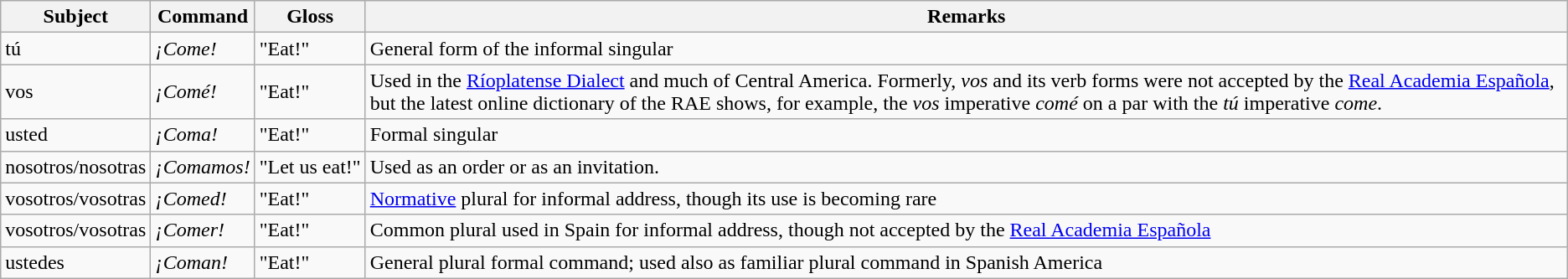<table class="wikitable">
<tr>
<th>Subject</th>
<th>Command</th>
<th>Gloss</th>
<th>Remarks</th>
</tr>
<tr>
<td>tú</td>
<td><em>¡Come!</em></td>
<td>"Eat!"</td>
<td>General form of the informal singular</td>
</tr>
<tr>
<td>vos</td>
<td><em>¡Comé!</em></td>
<td>"Eat!"</td>
<td>Used in the <a href='#'>Ríoplatense Dialect</a> and much of Central America. Formerly, <em>vos</em> and its verb forms were not accepted by the <a href='#'>Real Academia Española</a>, but the latest online dictionary of the RAE shows, for example, the <em>vos</em> imperative <em>comé</em> on a par with the <em>tú</em> imperative <em>come</em>.</td>
</tr>
<tr>
<td>usted</td>
<td><em>¡Coma!</em></td>
<td>"Eat!"</td>
<td>Formal singular</td>
</tr>
<tr>
<td>nosotros/nosotras</td>
<td><em>¡Comamos!</em></td>
<td>"Let us eat!"</td>
<td>Used as an order or as an invitation.</td>
</tr>
<tr>
<td>vosotros/vosotras</td>
<td><em>¡Comed!</em></td>
<td>"Eat!"</td>
<td><a href='#'>Normative</a> plural for informal address, though its use is becoming rare</td>
</tr>
<tr>
<td>vosotros/vosotras</td>
<td><em>¡Comer!</em></td>
<td>"Eat!"</td>
<td>Common plural used in Spain for informal address, though not accepted by the <a href='#'>Real Academia Española</a></td>
</tr>
<tr>
<td>ustedes</td>
<td><em>¡Coman!</em></td>
<td>"Eat!"</td>
<td>General plural formal command; used also as familiar plural command in Spanish America</td>
</tr>
</table>
